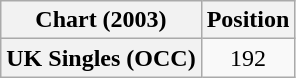<table class="wikitable plainrowheaders" style="text-align:center">
<tr>
<th scope="col">Chart (2003)</th>
<th scope="col">Position</th>
</tr>
<tr>
<th scope="row">UK Singles (OCC)</th>
<td>192</td>
</tr>
</table>
